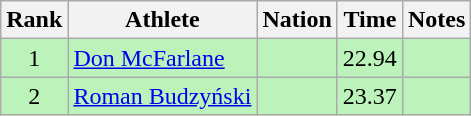<table class="wikitable sortable" style="text-align:center">
<tr>
<th>Rank</th>
<th>Athlete</th>
<th>Nation</th>
<th>Time</th>
<th>Notes</th>
</tr>
<tr bgcolor=bbf3bb>
<td>1</td>
<td align=left><a href='#'>Don McFarlane</a></td>
<td align=left></td>
<td>22.94</td>
<td></td>
</tr>
<tr bgcolor=bbf3bb>
<td>2</td>
<td align=left><a href='#'>Roman Budzyński</a></td>
<td align=left></td>
<td>23.37</td>
<td></td>
</tr>
</table>
